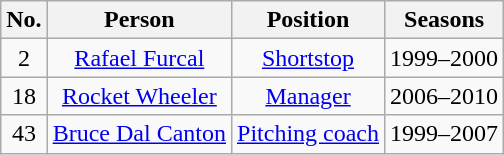<table class="wikitable" style="text-align:center">
<tr>
<th>No.</th>
<th>Person</th>
<th>Position</th>
<th>Seasons</th>
</tr>
<tr>
<td>2</td>
<td><a href='#'>Rafael Furcal</a></td>
<td><a href='#'>Shortstop</a></td>
<td>1999–2000</td>
</tr>
<tr>
<td>18</td>
<td><a href='#'>Rocket Wheeler</a></td>
<td><a href='#'>Manager</a></td>
<td>2006–2010</td>
</tr>
<tr>
<td>43</td>
<td><a href='#'>Bruce Dal Canton</a></td>
<td><a href='#'>Pitching coach</a></td>
<td>1999–2007</td>
</tr>
</table>
